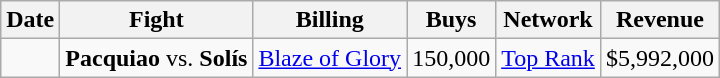<table class="wikitable">
<tr>
<th>Date</th>
<th>Fight</th>
<th>Billing</th>
<th>Buys</th>
<th>Network</th>
<th>Revenue</th>
</tr>
<tr>
<td align=center></td>
<td><strong>Pacquiao</strong> vs. <strong>Solís</strong></td>
<td><a href='#'>Blaze of Glory</a></td>
<td>150,000</td>
<td><a href='#'>Top Rank</a></td>
<td>$5,992,000</td>
</tr>
</table>
